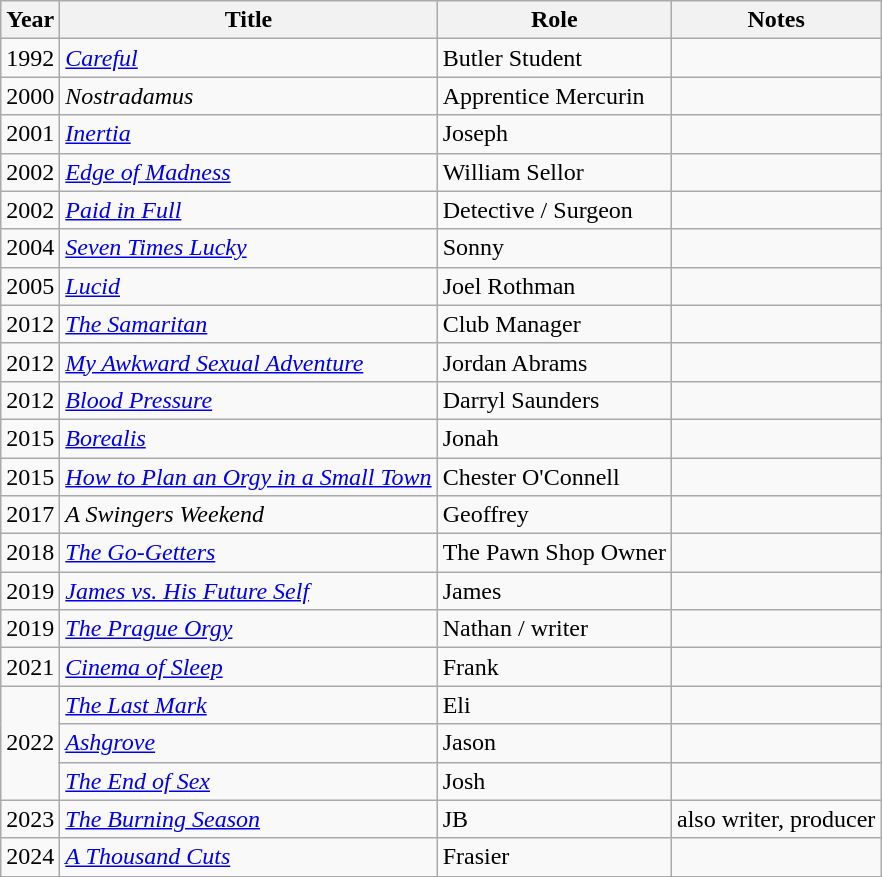<table class="wikitable sortable">
<tr>
<th>Year</th>
<th>Title</th>
<th>Role</th>
<th class="unsortable">Notes</th>
</tr>
<tr>
<td>1992</td>
<td><em><a href='#'>Careful</a></em></td>
<td>Butler Student</td>
<td></td>
</tr>
<tr>
<td>2000</td>
<td><em>Nostradamus</em></td>
<td>Apprentice Mercurin</td>
<td></td>
</tr>
<tr>
<td>2001</td>
<td><em><a href='#'>Inertia</a></em></td>
<td>Joseph</td>
<td></td>
</tr>
<tr>
<td>2002</td>
<td><em><a href='#'>Edge of Madness</a></em></td>
<td>William Sellor</td>
<td></td>
</tr>
<tr>
<td>2002</td>
<td><em><a href='#'>Paid in Full</a></em></td>
<td>Detective / Surgeon</td>
<td></td>
</tr>
<tr>
<td>2004</td>
<td><em><a href='#'>Seven Times Lucky</a></em></td>
<td>Sonny</td>
<td></td>
</tr>
<tr>
<td>2005</td>
<td><em><a href='#'>Lucid</a></em></td>
<td>Joel Rothman</td>
<td></td>
</tr>
<tr>
<td>2012</td>
<td data-sort-value="Samaritan, The"><em><a href='#'>The Samaritan</a></em></td>
<td>Club Manager</td>
<td></td>
</tr>
<tr>
<td>2012</td>
<td><em><a href='#'>My Awkward Sexual Adventure</a></em></td>
<td>Jordan Abrams</td>
<td></td>
</tr>
<tr>
<td>2012</td>
<td><em><a href='#'>Blood Pressure</a></em></td>
<td>Darryl Saunders</td>
<td></td>
</tr>
<tr>
<td>2015</td>
<td><em><a href='#'>Borealis</a></em></td>
<td>Jonah</td>
<td></td>
</tr>
<tr>
<td>2015</td>
<td><em><a href='#'>How to Plan an Orgy in a Small Town</a></em></td>
<td>Chester O'Connell</td>
<td></td>
</tr>
<tr>
<td>2017</td>
<td data-sort-value="Swingers Weekend, A"><em>A Swingers Weekend</em></td>
<td>Geoffrey</td>
<td></td>
</tr>
<tr>
<td>2018</td>
<td data-sort-value="Go-Getters, The"><em><a href='#'>The Go-Getters</a></em></td>
<td>The Pawn Shop Owner</td>
<td></td>
</tr>
<tr>
<td>2019</td>
<td><em><a href='#'>James vs. His Future Self</a></em></td>
<td>James</td>
<td></td>
</tr>
<tr>
<td>2019</td>
<td data-sort-value="Prague Orgy, The"><em><a href='#'>The Prague Orgy</a></em></td>
<td>Nathan / writer</td>
<td></td>
</tr>
<tr>
<td>2021</td>
<td><em><a href='#'>Cinema of Sleep</a></em></td>
<td>Frank</td>
<td></td>
</tr>
<tr>
<td rowspan="3">2022</td>
<td data-sort-value="Last Mark, The"><em><a href='#'>The Last Mark</a></em></td>
<td>Eli</td>
<td></td>
</tr>
<tr>
<td><em><a href='#'>Ashgrove</a></em></td>
<td>Jason</td>
<td></td>
</tr>
<tr>
<td data-sort-value="End of Sex, The"><em><a href='#'>The End of Sex</a></em></td>
<td>Josh</td>
<td></td>
</tr>
<tr>
<td>2023</td>
<td data-sort-value="Burning Season, The"><em><a href='#'>The Burning Season</a></em></td>
<td>JB</td>
<td>also writer, producer</td>
</tr>
<tr>
<td>2024</td>
<td data-sort-value="Thousand Cuts, A"><em><a href='#'>A Thousand Cuts</a></em></td>
<td>Frasier</td>
<td></td>
</tr>
</table>
